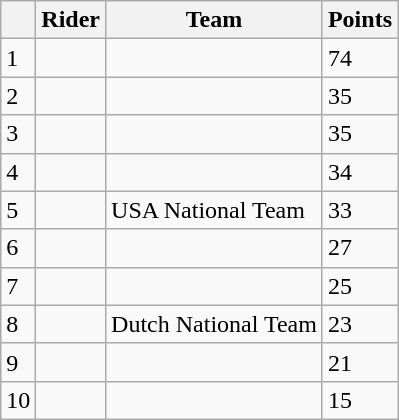<table class="wikitable">
<tr>
<th></th>
<th>Rider</th>
<th>Team</th>
<th>Points</th>
</tr>
<tr>
<td>1</td>
<td> </td>
<td></td>
<td>74</td>
</tr>
<tr>
<td>2</td>
<td></td>
<td></td>
<td>35</td>
</tr>
<tr>
<td>3</td>
<td></td>
<td></td>
<td>35</td>
</tr>
<tr>
<td>4</td>
<td> </td>
<td></td>
<td>34</td>
</tr>
<tr>
<td>5</td>
<td> </td>
<td>USA National Team</td>
<td>33</td>
</tr>
<tr>
<td>6</td>
<td></td>
<td></td>
<td>27</td>
</tr>
<tr>
<td>7</td>
<td> </td>
<td></td>
<td>25</td>
</tr>
<tr>
<td>8</td>
<td></td>
<td>Dutch National Team</td>
<td>23</td>
</tr>
<tr>
<td>9</td>
<td></td>
<td></td>
<td>21</td>
</tr>
<tr>
<td>10</td>
<td></td>
<td></td>
<td>15</td>
</tr>
</table>
